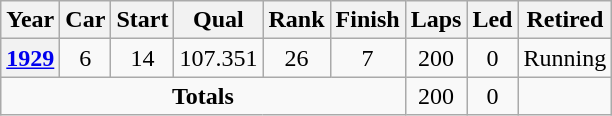<table class="wikitable" style="text-align:center">
<tr>
<th>Year</th>
<th>Car</th>
<th>Start</th>
<th>Qual</th>
<th>Rank</th>
<th>Finish</th>
<th>Laps</th>
<th>Led</th>
<th>Retired</th>
</tr>
<tr>
<th><a href='#'>1929</a></th>
<td>6</td>
<td>14</td>
<td>107.351</td>
<td>26</td>
<td>7</td>
<td>200</td>
<td>0</td>
<td>Running</td>
</tr>
<tr>
<td colspan=6><strong>Totals</strong></td>
<td>200</td>
<td>0</td>
<td></td>
</tr>
</table>
